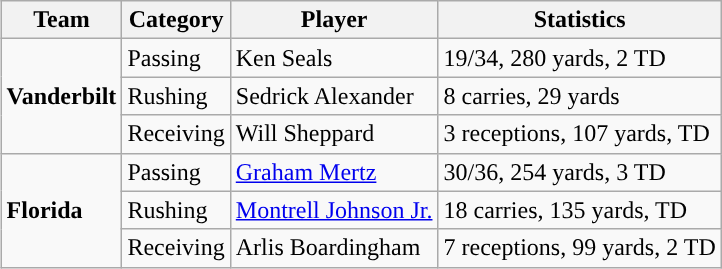<table class="wikitable" style="float: right;">
<tr>
<th>Team</th>
<th>Category</th>
<th>Player</th>
<th>Statistics</th>
</tr>
<tr>
<td rowspan=3><strong>Vanderbilt</strong></td>
<td>Passing</td>
<td>Ken Seals</td>
<td>19/34, 280 yards, 2 TD</td>
</tr>
<tr>
<td>Rushing</td>
<td>Sedrick Alexander</td>
<td>8 carries, 29 yards</td>
</tr>
<tr>
<td>Receiving</td>
<td>Will Sheppard</td>
<td>3 receptions, 107 yards, TD</td>
</tr>
<tr>
<td rowspan=3><strong>Florida</strong></td>
<td>Passing</td>
<td><a href='#'>Graham Mertz</a></td>
<td>30/36, 254 yards, 3 TD</td>
</tr>
<tr>
<td>Rushing</td>
<td><a href='#'>Montrell Johnson Jr.</a></td>
<td>18 carries, 135 yards, TD</td>
</tr>
<tr>
<td>Receiving</td>
<td>Arlis Boardingham</td>
<td>7 receptions, 99 yards, 2 TD</td>
</tr>
</table>
